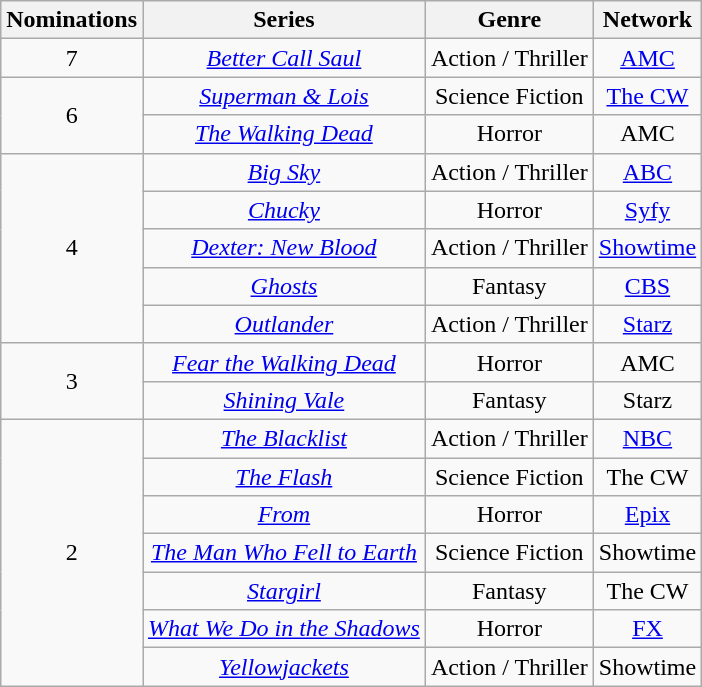<table class="wikitable right" style="text-align:center">
<tr>
<th scope="col" style="text-align:center;">Nominations</th>
<th scope="col" style="text-align:center;">Series</th>
<th scope="col" style="text-align:center;">Genre</th>
<th scope="col" style="text-align:center;">Network</th>
</tr>
<tr>
<td scope=row style="text-align:center">7</td>
<td><em><a href='#'>Better Call Saul</a></em></td>
<td>Action / Thriller</td>
<td><a href='#'>AMC</a></td>
</tr>
<tr>
<td rowspan="2" scope=row style="text-align:center">6</td>
<td><em><a href='#'>Superman & Lois</a></em></td>
<td>Science Fiction</td>
<td><a href='#'>The CW</a></td>
</tr>
<tr>
<td><em><a href='#'>The Walking Dead</a></em></td>
<td>Horror</td>
<td>AMC</td>
</tr>
<tr>
<td rowspan="5" scope=row style="text-align:center">4</td>
<td><em><a href='#'>Big Sky</a></em></td>
<td>Action / Thriller</td>
<td><a href='#'>ABC</a></td>
</tr>
<tr>
<td><em><a href='#'>Chucky</a></em></td>
<td>Horror</td>
<td><a href='#'>Syfy</a></td>
</tr>
<tr>
<td><em><a href='#'>Dexter: New Blood</a></em></td>
<td>Action / Thriller</td>
<td><a href='#'>Showtime</a></td>
</tr>
<tr>
<td><em><a href='#'>Ghosts</a></em></td>
<td>Fantasy</td>
<td><a href='#'>CBS</a></td>
</tr>
<tr>
<td><em><a href='#'>Outlander</a></em></td>
<td>Action / Thriller</td>
<td><a href='#'>Starz</a></td>
</tr>
<tr>
<td rowspan="2" scope=row style="text-align:center">3</td>
<td><em><a href='#'>Fear the Walking Dead</a></em></td>
<td>Horror</td>
<td>AMC</td>
</tr>
<tr>
<td><em><a href='#'>Shining Vale</a></em></td>
<td>Fantasy</td>
<td>Starz</td>
</tr>
<tr>
<td rowspan="7" scope=row style="text-align:center">2</td>
<td><em><a href='#'>The Blacklist</a></em></td>
<td>Action / Thriller</td>
<td><a href='#'>NBC</a></td>
</tr>
<tr>
<td><em><a href='#'>The Flash</a></em></td>
<td>Science Fiction</td>
<td>The CW</td>
</tr>
<tr>
<td><em><a href='#'>From</a></em></td>
<td>Horror</td>
<td><a href='#'>Epix</a></td>
</tr>
<tr>
<td><em><a href='#'>The Man Who Fell to Earth</a></em></td>
<td>Science Fiction</td>
<td>Showtime</td>
</tr>
<tr>
<td><em><a href='#'>Stargirl</a></em></td>
<td>Fantasy</td>
<td>The CW</td>
</tr>
<tr>
<td><em><a href='#'>What We Do in the Shadows</a></em></td>
<td>Horror</td>
<td><a href='#'>FX</a></td>
</tr>
<tr>
<td><em><a href='#'>Yellowjackets</a></em></td>
<td>Action / Thriller</td>
<td>Showtime</td>
</tr>
</table>
